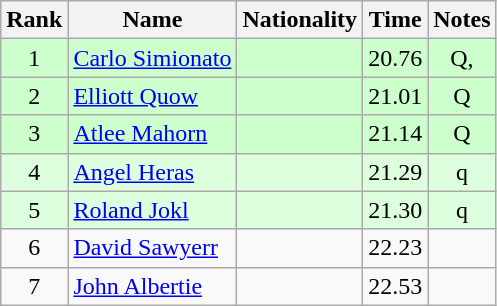<table class="wikitable sortable" style="text-align:center">
<tr>
<th>Rank</th>
<th>Name</th>
<th>Nationality</th>
<th>Time</th>
<th>Notes</th>
</tr>
<tr style="background:#ccffcc;">
<td align="center">1</td>
<td align=left><a href='#'>Carlo Simionato</a></td>
<td align=left></td>
<td align="center">20.76</td>
<td>Q, </td>
</tr>
<tr style="background:#ccffcc;">
<td align="center">2</td>
<td align=left><a href='#'>Elliott Quow</a></td>
<td align=left></td>
<td align="center">21.01</td>
<td>Q</td>
</tr>
<tr style="background:#ccffcc;">
<td align="center">3</td>
<td align=left><a href='#'>Atlee Mahorn</a></td>
<td align=left></td>
<td align="center">21.14</td>
<td>Q</td>
</tr>
<tr style="background:#ddffdd;">
<td align="center">4</td>
<td align=left><a href='#'>Angel Heras</a></td>
<td align=left></td>
<td align="center">21.29</td>
<td>q</td>
</tr>
<tr style="background:#ddffdd;">
<td align="center">5</td>
<td align=left><a href='#'>Roland Jokl</a></td>
<td align=left></td>
<td align="center">21.30</td>
<td>q</td>
</tr>
<tr>
<td align="center">6</td>
<td align=left><a href='#'>David Sawyerr</a></td>
<td align=left></td>
<td align="center">22.23</td>
<td></td>
</tr>
<tr>
<td align="center">7</td>
<td align=left><a href='#'>John Albertie</a></td>
<td align=left></td>
<td align="center">22.53</td>
<td></td>
</tr>
</table>
